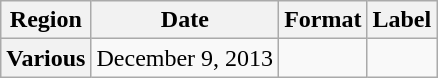<table class="wikitable plainrowheaders">
<tr>
<th scope="col">Region</th>
<th scope="col">Date</th>
<th scope="col">Format</th>
<th scope="col">Label</th>
</tr>
<tr>
<th scope="row">Various</th>
<td>December 9, 2013</td>
<td></td>
<td></td>
</tr>
</table>
